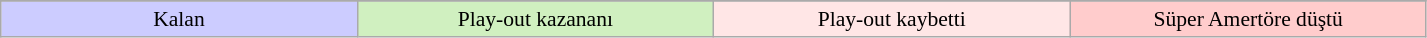<table class="wikitable" style="font-size:90%; text-align:center;">
<tr>
</tr>
<tr>
<td style="background:#ccccff;" width=14%>Kalan</td>
<td style="background:#D0F0C0;" width="14%">Play-out kazananı</td>
<td style="background:#FFE6E6;" width="14%">Play-out kaybetti</td>
<td style="background:#fcc;" width="14%">Süper Amertöre düştü</td>
</tr>
</table>
